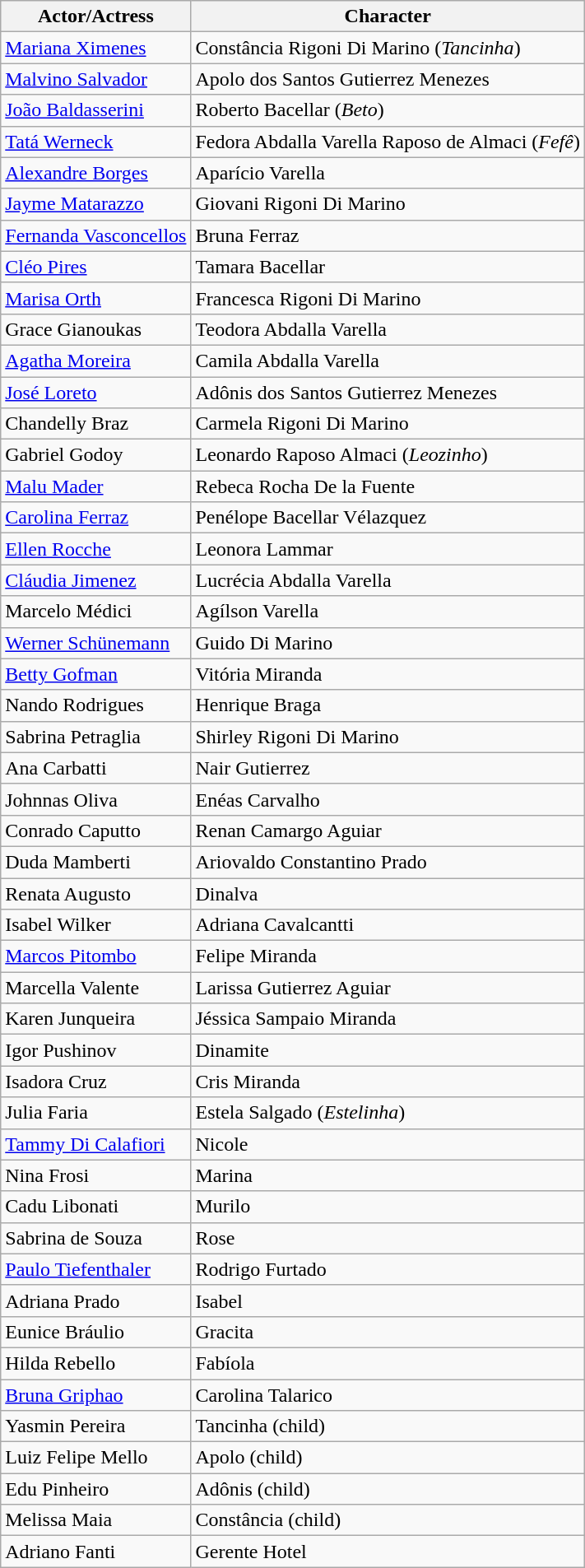<table class="wikitable">
<tr>
<th>Actor/Actress</th>
<th>Character</th>
</tr>
<tr>
<td><a href='#'>Mariana Ximenes</a></td>
<td>Constância Rigoni Di Marino (<em>Tancinha</em>)</td>
</tr>
<tr>
<td><a href='#'>Malvino Salvador</a></td>
<td>Apolo dos Santos Gutierrez Menezes</td>
</tr>
<tr>
<td><a href='#'>João Baldasserini</a></td>
<td>Roberto Bacellar (<em>Beto</em>)</td>
</tr>
<tr>
<td><a href='#'>Tatá Werneck</a></td>
<td>Fedora Abdalla Varella Raposo de Almaci (<em>Fefê</em>)</td>
</tr>
<tr>
<td><a href='#'>Alexandre Borges</a></td>
<td>Aparício Varella</td>
</tr>
<tr>
<td><a href='#'>Jayme Matarazzo</a></td>
<td>Giovani Rigoni Di Marino</td>
</tr>
<tr>
<td><a href='#'>Fernanda Vasconcellos</a></td>
<td>Bruna Ferraz</td>
</tr>
<tr>
<td><a href='#'>Cléo Pires</a></td>
<td>Tamara Bacellar</td>
</tr>
<tr>
<td><a href='#'>Marisa Orth</a></td>
<td>Francesca Rigoni Di Marino</td>
</tr>
<tr>
<td>Grace Gianoukas</td>
<td>Teodora Abdalla Varella</td>
</tr>
<tr>
<td><a href='#'>Agatha Moreira</a></td>
<td>Camila Abdalla Varella</td>
</tr>
<tr>
<td><a href='#'>José Loreto</a></td>
<td>Adônis dos Santos Gutierrez Menezes</td>
</tr>
<tr>
<td>Chandelly Braz</td>
<td>Carmela Rigoni Di Marino</td>
</tr>
<tr>
<td>Gabriel Godoy</td>
<td>Leonardo Raposo Almaci (<em>Leozinho</em>)</td>
</tr>
<tr>
<td><a href='#'>Malu Mader</a></td>
<td>Rebeca Rocha De la Fuente</td>
</tr>
<tr>
<td><a href='#'>Carolina Ferraz</a></td>
<td>Penélope Bacellar Vélazquez</td>
</tr>
<tr>
<td><a href='#'>Ellen Rocche</a></td>
<td>Leonora Lammar</td>
</tr>
<tr>
<td><a href='#'>Cláudia Jimenez</a></td>
<td>Lucrécia Abdalla Varella</td>
</tr>
<tr>
<td>Marcelo Médici</td>
<td>Agílson Varella</td>
</tr>
<tr>
<td><a href='#'>Werner Schünemann</a></td>
<td>Guido Di Marino</td>
</tr>
<tr>
<td><a href='#'>Betty Gofman</a></td>
<td>Vitória Miranda</td>
</tr>
<tr>
<td>Nando Rodrigues</td>
<td>Henrique Braga</td>
</tr>
<tr>
<td>Sabrina Petraglia</td>
<td>Shirley Rigoni Di Marino</td>
</tr>
<tr>
<td>Ana Carbatti</td>
<td>Nair Gutierrez</td>
</tr>
<tr>
<td>Johnnas Oliva</td>
<td>Enéas Carvalho</td>
</tr>
<tr>
<td>Conrado Caputto</td>
<td>Renan Camargo Aguiar</td>
</tr>
<tr>
<td>Duda Mamberti</td>
<td>Ariovaldo Constantino Prado</td>
</tr>
<tr>
<td>Renata Augusto</td>
<td>Dinalva</td>
</tr>
<tr>
<td>Isabel Wilker</td>
<td>Adriana Cavalcantti</td>
</tr>
<tr>
<td><a href='#'>Marcos Pitombo</a></td>
<td>Felipe Miranda</td>
</tr>
<tr>
<td>Marcella Valente</td>
<td>Larissa Gutierrez Aguiar</td>
</tr>
<tr>
<td>Karen Junqueira</td>
<td>Jéssica Sampaio Miranda</td>
</tr>
<tr>
<td>Igor Pushinov</td>
<td>Dinamite</td>
</tr>
<tr>
<td>Isadora Cruz</td>
<td>Cris Miranda</td>
</tr>
<tr>
<td>Julia Faria</td>
<td>Estela Salgado (<em>Estelinha</em>)</td>
</tr>
<tr>
<td><a href='#'>Tammy Di Calafiori</a></td>
<td>Nicole</td>
</tr>
<tr>
<td>Nina Frosi</td>
<td>Marina</td>
</tr>
<tr>
<td>Cadu Libonati</td>
<td>Murilo</td>
</tr>
<tr>
<td>Sabrina de Souza</td>
<td>Rose</td>
</tr>
<tr>
<td><a href='#'>Paulo Tiefenthaler</a></td>
<td>Rodrigo Furtado</td>
</tr>
<tr>
<td>Adriana Prado</td>
<td>Isabel</td>
</tr>
<tr>
<td>Eunice Bráulio</td>
<td>Gracita</td>
</tr>
<tr>
<td>Hilda Rebello</td>
<td>Fabíola</td>
</tr>
<tr>
<td><a href='#'>Bruna Griphao</a></td>
<td>Carolina Talarico</td>
</tr>
<tr>
<td>Yasmin Pereira</td>
<td>Tancinha (child)</td>
</tr>
<tr>
<td>Luiz Felipe Mello</td>
<td>Apolo (child)</td>
</tr>
<tr>
<td>Edu Pinheiro</td>
<td>Adônis (child)</td>
</tr>
<tr>
<td>Melissa Maia</td>
<td>Constância (child)</td>
</tr>
<tr>
<td>Adriano Fanti</td>
<td>Gerente Hotel </td>
</tr>
</table>
